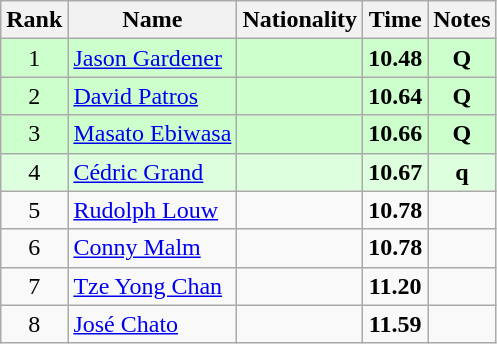<table class="wikitable sortable" style="text-align:center">
<tr>
<th>Rank</th>
<th>Name</th>
<th>Nationality</th>
<th>Time</th>
<th>Notes</th>
</tr>
<tr bgcolor=ccffcc>
<td>1</td>
<td align=left><a href='#'>Jason Gardener</a></td>
<td align=left></td>
<td><strong>10.48</strong></td>
<td><strong>Q</strong></td>
</tr>
<tr bgcolor=ccffcc>
<td>2</td>
<td align=left><a href='#'>David Patros</a></td>
<td align=left></td>
<td><strong>10.64</strong></td>
<td><strong>Q</strong></td>
</tr>
<tr bgcolor=ccffcc>
<td>3</td>
<td align=left><a href='#'>Masato Ebiwasa</a></td>
<td align=left></td>
<td><strong>10.66</strong></td>
<td><strong>Q</strong></td>
</tr>
<tr bgcolor=ddffdd>
<td>4</td>
<td align=left><a href='#'>Cédric Grand</a></td>
<td align=left></td>
<td><strong>10.67</strong></td>
<td><strong>q</strong></td>
</tr>
<tr>
<td>5</td>
<td align=left><a href='#'>Rudolph Louw</a></td>
<td align=left></td>
<td><strong>10.78</strong></td>
<td></td>
</tr>
<tr>
<td>6</td>
<td align=left><a href='#'>Conny Malm</a></td>
<td align=left></td>
<td><strong>10.78</strong></td>
<td></td>
</tr>
<tr>
<td>7</td>
<td align=left><a href='#'>Tze Yong Chan</a></td>
<td align=left></td>
<td><strong>11.20</strong></td>
<td></td>
</tr>
<tr>
<td>8</td>
<td align=left><a href='#'>José Chato</a></td>
<td align=left></td>
<td><strong>11.59</strong></td>
<td></td>
</tr>
</table>
